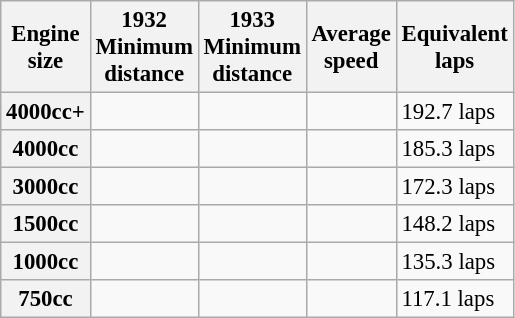<table class="wikitable" style="font-size: 95%">
<tr>
<th>Engine<br> size</th>
<th>1932<br>Minimum<br> distance</th>
<th>1933<br>Minimum<br> distance</th>
<th>Average<br> speed</th>
<th>Equivalent<br> laps</th>
</tr>
<tr>
<th>4000cc+</th>
<td></td>
<td></td>
<td></td>
<td>192.7 laps</td>
</tr>
<tr>
<th>4000cc</th>
<td></td>
<td></td>
<td></td>
<td>185.3 laps</td>
</tr>
<tr>
<th>3000cc</th>
<td></td>
<td></td>
<td></td>
<td>172.3 laps</td>
</tr>
<tr>
<th>1500cc</th>
<td></td>
<td></td>
<td></td>
<td>148.2 laps</td>
</tr>
<tr>
<th>1000cc</th>
<td></td>
<td></td>
<td></td>
<td>135.3 laps</td>
</tr>
<tr>
<th>750cc</th>
<td></td>
<td></td>
<td></td>
<td>117.1 laps</td>
</tr>
</table>
